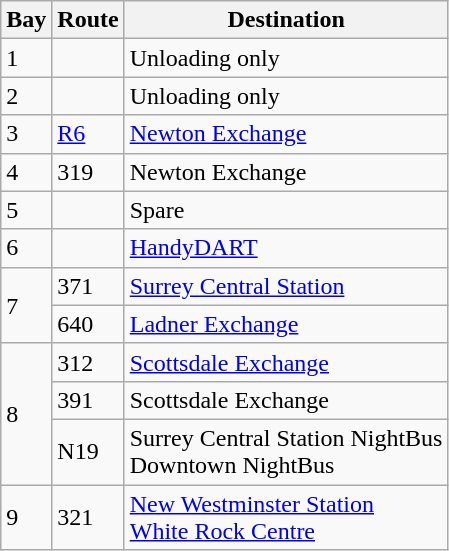<table class="wikitable">
<tr>
<th>Bay</th>
<th>Route</th>
<th>Destination</th>
</tr>
<tr>
<td>1</td>
<td></td>
<td>Unloading only</td>
</tr>
<tr>
<td>2</td>
<td></td>
<td>Unloading only</td>
</tr>
<tr>
<td>3</td>
<td><a href='#'>R6</a></td>
<td><a href='#'>Newton Exchange</a></td>
</tr>
<tr>
<td>4</td>
<td>319</td>
<td>Newton Exchange</td>
</tr>
<tr>
<td>5</td>
<td></td>
<td>Spare</td>
</tr>
<tr>
<td>6</td>
<td></td>
<td><a href='#'>HandyDART</a></td>
</tr>
<tr>
<td rowspan="2">7</td>
<td>371</td>
<td><a href='#'>Surrey Central Station</a></td>
</tr>
<tr>
<td>640</td>
<td><a href='#'>Ladner Exchange</a></td>
</tr>
<tr>
<td rowspan="3">8</td>
<td>312</td>
<td><a href='#'>Scottsdale Exchange</a></td>
</tr>
<tr>
<td>391</td>
<td>Scottsdale Exchange</td>
</tr>
<tr>
<td>N19</td>
<td>Surrey Central Station NightBus<br>Downtown NightBus</td>
</tr>
<tr>
<td>9</td>
<td>321</td>
<td><a href='#'>New Westminster Station</a><br><a href='#'>White Rock Centre</a></td>
</tr>
</table>
